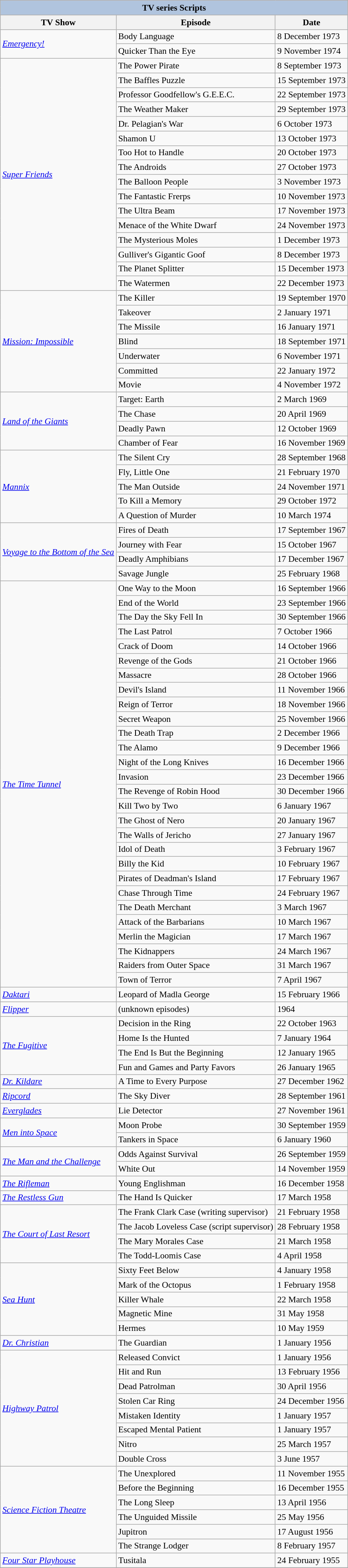<table class="wikitable" style="font-size: 90%;">
<tr>
<th colspan="3" style="background: LightSteelBlue;">TV series Scripts</th>
</tr>
<tr>
<th>TV Show</th>
<th>Episode</th>
<th>Date</th>
</tr>
<tr>
<td rowspan=2><em><a href='#'>Emergency!</a></em></td>
<td>Body Language</td>
<td>8 December 1973</td>
</tr>
<tr>
<td>Quicker Than the Eye</td>
<td>9 November 1974</td>
</tr>
<tr>
<td rowspan=16><em><a href='#'>Super Friends</a></em></td>
<td>The Power Pirate</td>
<td>8 September 1973</td>
</tr>
<tr>
<td>The Baffles Puzzle</td>
<td>15 September 1973</td>
</tr>
<tr>
<td>Professor Goodfellow's G.E.E.C.</td>
<td>22 September 1973</td>
</tr>
<tr>
<td>The Weather Maker</td>
<td>29 September 1973</td>
</tr>
<tr>
<td>Dr. Pelagian's War</td>
<td>6 October 1973</td>
</tr>
<tr>
<td>Shamon U</td>
<td>13 October 1973</td>
</tr>
<tr>
<td>Too Hot to Handle</td>
<td>20 October 1973</td>
</tr>
<tr>
<td>The Androids</td>
<td>27 October 1973</td>
</tr>
<tr>
<td>The Balloon People</td>
<td>3 November 1973</td>
</tr>
<tr>
<td>The Fantastic Frerps</td>
<td>10 November 1973</td>
</tr>
<tr>
<td>The Ultra Beam</td>
<td>17 November 1973</td>
</tr>
<tr>
<td>Menace of the White Dwarf</td>
<td>24 November 1973</td>
</tr>
<tr>
<td>The Mysterious Moles</td>
<td>1 December 1973</td>
</tr>
<tr>
<td>Gulliver's Gigantic Goof</td>
<td>8 December 1973</td>
</tr>
<tr>
<td>The Planet Splitter</td>
<td>15 December 1973</td>
</tr>
<tr>
<td>The Watermen</td>
<td>22 December 1973</td>
</tr>
<tr>
<td rowspan=7><em><a href='#'>Mission: Impossible</a></em></td>
<td>The Killer</td>
<td>19 September 1970</td>
</tr>
<tr>
<td>Takeover</td>
<td>2 January 1971</td>
</tr>
<tr>
<td>The Missile</td>
<td>16 January 1971</td>
</tr>
<tr>
<td>Blind</td>
<td>18 September 1971</td>
</tr>
<tr>
<td>Underwater</td>
<td>6 November 1971</td>
</tr>
<tr>
<td>Committed</td>
<td>22 January 1972</td>
</tr>
<tr>
<td>Movie</td>
<td>4 November 1972</td>
</tr>
<tr>
<td rowspan=4><em><a href='#'>Land of the Giants</a></em></td>
<td>Target: Earth</td>
<td>2 March 1969</td>
</tr>
<tr>
<td>The Chase</td>
<td>20 April 1969</td>
</tr>
<tr>
<td>Deadly Pawn</td>
<td>12 October 1969</td>
</tr>
<tr>
<td>Chamber of Fear</td>
<td>16 November 1969</td>
</tr>
<tr>
<td rowspan=5><em><a href='#'>Mannix</a></em></td>
<td>The Silent Cry</td>
<td>28 September 1968</td>
</tr>
<tr>
<td>Fly, Little One</td>
<td>21 February 1970</td>
</tr>
<tr>
<td>The Man Outside</td>
<td>24 November 1971</td>
</tr>
<tr>
<td>To Kill a Memory</td>
<td>29 October 1972</td>
</tr>
<tr>
<td>A Question of Murder</td>
<td>10 March 1974</td>
</tr>
<tr>
<td rowspan=4><em><a href='#'>Voyage to the Bottom of the Sea</a></em></td>
<td>Fires of Death</td>
<td>17 September 1967</td>
</tr>
<tr>
<td>Journey with Fear</td>
<td>15 October 1967</td>
</tr>
<tr>
<td>Deadly Amphibians</td>
<td>17 December 1967</td>
</tr>
<tr>
<td>Savage Jungle</td>
<td>25 February 1968</td>
</tr>
<tr>
<td rowspan=28><em><a href='#'>The Time Tunnel</a></em></td>
<td>One Way to the Moon</td>
<td>16 September 1966</td>
</tr>
<tr>
<td>End of the World</td>
<td>23 September 1966</td>
</tr>
<tr>
<td>The Day the Sky Fell In</td>
<td>30 September 1966</td>
</tr>
<tr>
<td>The Last Patrol</td>
<td>7 October 1966</td>
</tr>
<tr>
<td>Crack of Doom</td>
<td>14 October 1966</td>
</tr>
<tr>
<td>Revenge of the Gods</td>
<td>21 October 1966</td>
</tr>
<tr>
<td>Massacre</td>
<td>28 October 1966</td>
</tr>
<tr>
<td>Devil's Island</td>
<td>11 November 1966</td>
</tr>
<tr>
<td>Reign of Terror</td>
<td>18 November 1966</td>
</tr>
<tr>
<td>Secret Weapon</td>
<td>25 November 1966</td>
</tr>
<tr>
<td>The Death Trap</td>
<td>2 December 1966</td>
</tr>
<tr>
<td>The Alamo</td>
<td>9 December 1966</td>
</tr>
<tr>
<td>Night of the Long Knives</td>
<td>16 December 1966</td>
</tr>
<tr>
<td>Invasion</td>
<td>23 December 1966</td>
</tr>
<tr>
<td>The Revenge of Robin Hood</td>
<td>30 December 1966</td>
</tr>
<tr>
<td>Kill Two by Two</td>
<td>6 January 1967</td>
</tr>
<tr>
<td>The Ghost of Nero</td>
<td>20 January 1967</td>
</tr>
<tr>
<td>The Walls of Jericho</td>
<td>27 January 1967</td>
</tr>
<tr>
<td>Idol of Death</td>
<td>3 February 1967</td>
</tr>
<tr>
<td>Billy the Kid</td>
<td>10 February 1967</td>
</tr>
<tr>
<td>Pirates of Deadman's Island</td>
<td>17 February 1967</td>
</tr>
<tr>
<td>Chase Through Time</td>
<td>24 February 1967</td>
</tr>
<tr>
<td>The Death Merchant</td>
<td>3 March 1967</td>
</tr>
<tr>
<td>Attack of the Barbarians</td>
<td>10 March 1967</td>
</tr>
<tr>
<td>Merlin the Magician</td>
<td>17 March 1967</td>
</tr>
<tr>
<td>The Kidnappers</td>
<td>24 March 1967</td>
</tr>
<tr>
<td>Raiders from Outer Space</td>
<td>31 March 1967</td>
</tr>
<tr>
<td>Town of Terror</td>
<td>7 April 1967</td>
</tr>
<tr>
<td><em><a href='#'>Daktari</a></em></td>
<td>Leopard of Madla George</td>
<td>15 February 1966</td>
</tr>
<tr>
<td><em><a href='#'>Flipper</a></em></td>
<td>(unknown episodes)</td>
<td>1964</td>
</tr>
<tr>
<td rowspan=4><em><a href='#'>The Fugitive</a></em></td>
<td>Decision in the Ring</td>
<td>22 October 1963</td>
</tr>
<tr>
<td>Home Is the Hunted</td>
<td>7 January 1964</td>
</tr>
<tr>
<td>The End Is But the Beginning</td>
<td>12 January 1965</td>
</tr>
<tr>
<td>Fun and Games and Party Favors</td>
<td>26 January 1965</td>
</tr>
<tr>
<td><em><a href='#'>Dr. Kildare</a></em></td>
<td>A Time to Every Purpose</td>
<td>27 December 1962</td>
</tr>
<tr>
<td><em><a href='#'>Ripcord</a></em></td>
<td>The Sky Diver</td>
<td>28 September 1961</td>
</tr>
<tr>
<td><em><a href='#'>Everglades</a></em></td>
<td>Lie Detector</td>
<td>27 November 1961</td>
</tr>
<tr>
<td rowspan=2><em><a href='#'>Men into Space</a></em></td>
<td>Moon Probe</td>
<td>30 September 1959</td>
</tr>
<tr>
<td>Tankers in Space</td>
<td>6 January 1960</td>
</tr>
<tr>
<td rowspan=2><em><a href='#'>The Man and the Challenge</a></em></td>
<td>Odds Against Survival</td>
<td>26 September 1959</td>
</tr>
<tr>
<td>White Out</td>
<td>14 November 1959</td>
</tr>
<tr>
<td><em><a href='#'>The Rifleman</a></em></td>
<td>Young Englishman</td>
<td>16 December 1958</td>
</tr>
<tr>
<td><em><a href='#'>The Restless Gun</a></em></td>
<td>The Hand Is Quicker</td>
<td>17 March 1958</td>
</tr>
<tr>
<td rowspan=4><em><a href='#'>The Court of Last Resort</a></em></td>
<td>The Frank Clark Case (writing supervisor)</td>
<td>21 February 1958</td>
</tr>
<tr>
<td>The Jacob Loveless Case (script supervisor)</td>
<td>28 February 1958</td>
</tr>
<tr>
<td>The Mary Morales Case</td>
<td>21 March 1958</td>
</tr>
<tr>
<td>The Todd-Loomis Case</td>
<td>4 April 1958</td>
</tr>
<tr>
<td rowspan=5><em><a href='#'>Sea Hunt</a></em></td>
<td>Sixty Feet Below</td>
<td>4 January 1958</td>
</tr>
<tr>
<td>Mark of the Octopus</td>
<td>1 February 1958</td>
</tr>
<tr>
<td>Killer Whale</td>
<td>22 March 1958</td>
</tr>
<tr>
<td>Magnetic Mine</td>
<td>31 May 1958</td>
</tr>
<tr>
<td>Hermes</td>
<td>10 May 1959</td>
</tr>
<tr>
<td><em><a href='#'>Dr. Christian</a></em></td>
<td>The Guardian</td>
<td>1 January 1956</td>
</tr>
<tr>
<td rowspan=8><em><a href='#'>Highway Patrol</a></em></td>
<td>Released Convict</td>
<td>1 January 1956</td>
</tr>
<tr>
<td>Hit and Run</td>
<td>13 February 1956</td>
</tr>
<tr>
<td>Dead Patrolman</td>
<td>30 April 1956</td>
</tr>
<tr>
<td>Stolen Car Ring</td>
<td>24 December 1956</td>
</tr>
<tr>
<td>Mistaken Identity</td>
<td>1 January 1957</td>
</tr>
<tr>
<td>Escaped Mental Patient</td>
<td>1 January 1957</td>
</tr>
<tr>
<td>Nitro</td>
<td>25 March 1957</td>
</tr>
<tr>
<td>Double Cross</td>
<td>3 June 1957</td>
</tr>
<tr>
<td rowspan=6><em><a href='#'>Science Fiction Theatre</a></em></td>
<td>The Unexplored</td>
<td>11 November 1955</td>
</tr>
<tr>
<td>Before the Beginning</td>
<td>16 December 1955</td>
</tr>
<tr>
<td>The Long Sleep</td>
<td>13 April 1956</td>
</tr>
<tr>
<td>The Unguided Missile</td>
<td>25 May 1956</td>
</tr>
<tr>
<td>Jupitron</td>
<td>17 August 1956</td>
</tr>
<tr>
<td>The Strange Lodger</td>
<td>8 February 1957</td>
</tr>
<tr>
<td><em><a href='#'>Four Star Playhouse</a></em></td>
<td>Tusitala</td>
<td>24 February 1955</td>
</tr>
<tr>
</tr>
</table>
